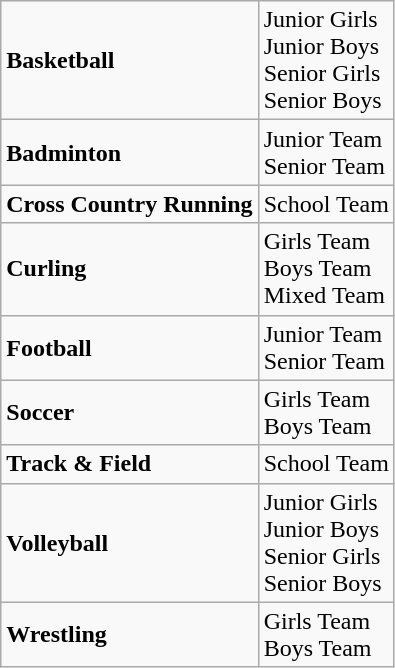<table class="wikitable">
<tr>
<td><strong>Basketball</strong></td>
<td>Junior Girls<br>Junior Boys<br>Senior Girls<br>Senior Boys</td>
</tr>
<tr>
<td><strong>Badminton</strong></td>
<td>Junior Team<br>Senior Team</td>
</tr>
<tr>
<td><strong>Cross Country Running</strong></td>
<td>School Team</td>
</tr>
<tr>
<td><strong>Curling</strong></td>
<td>Girls Team<br>Boys Team<br>Mixed Team</td>
</tr>
<tr>
<td><strong>Football</strong></td>
<td>Junior Team<br>Senior Team</td>
</tr>
<tr>
<td><strong>Soccer</strong></td>
<td>Girls Team<br>Boys Team</td>
</tr>
<tr>
<td><strong>Track & Field</strong></td>
<td>School Team</td>
</tr>
<tr>
<td><strong>Volleyball</strong></td>
<td>Junior Girls<br>Junior Boys<br>Senior Girls<br>Senior Boys</td>
</tr>
<tr>
<td><strong>Wrestling</strong>  </td>
<td>Girls Team<br>Boys Team</td>
</tr>
</table>
